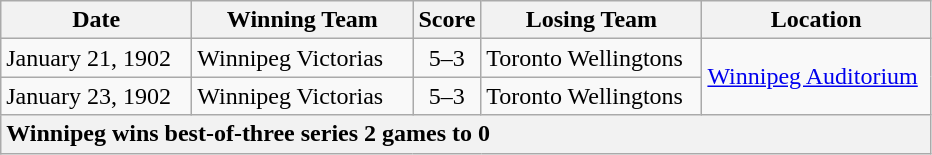<table class="wikitable">
<tr>
<th width="120">Date</th>
<th width="140">Winning Team</th>
<th width="5">Score</th>
<th width="140">Losing Team</th>
<th width="145">Location</th>
</tr>
<tr>
<td>January 21, 1902</td>
<td>Winnipeg Victorias</td>
<td align="center">5–3</td>
<td>Toronto Wellingtons</td>
<td rowspan="2"><a href='#'>Winnipeg Auditorium</a></td>
</tr>
<tr>
<td>January 23, 1902</td>
<td>Winnipeg Victorias</td>
<td align="center">5–3</td>
<td>Toronto Wellingtons</td>
</tr>
<tr>
<th colspan="5" style="text-align:left;">Winnipeg wins best-of-three series 2 games to 0</th>
</tr>
</table>
